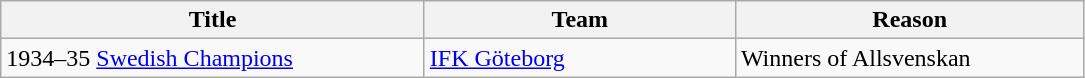<table class="wikitable" style="text-align: left;">
<tr>
<th style="width: 275px;">Title</th>
<th style="width: 200px;">Team</th>
<th style="width: 225px;">Reason</th>
</tr>
<tr>
<td>1934–35 <a href='#'>Swedish Champions</a></td>
<td><a href='#'>IFK Göteborg</a></td>
<td>Winners of Allsvenskan</td>
</tr>
</table>
